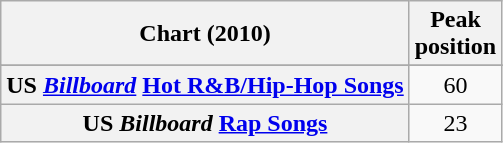<table class="wikitable plainrowheaders" style="text-align:center;">
<tr>
<th scope="col">Chart (2010)</th>
<th scope="col">Peak<br>position</th>
</tr>
<tr>
</tr>
<tr>
<th scope="row">US <em><a href='#'>Billboard</a></em> <a href='#'>Hot R&B/Hip-Hop Songs</a></th>
<td>60</td>
</tr>
<tr>
<th scope="row">US <em>Billboard</em> <a href='#'>Rap Songs</a></th>
<td>23</td>
</tr>
</table>
